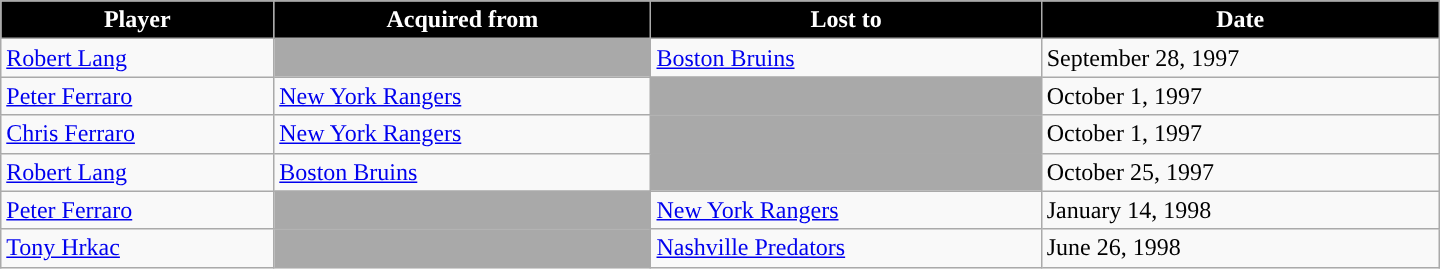<table class="wikitable" style="width:60em">
<tr style="text-align:center; background:#ddd;">
<th style="color:white; background:#000000; ">Player</th>
<th style="color:white; background:#000000; ">Acquired from</th>
<th style="color:white; background:#000000; ">Lost to</th>
<th style="color:white; background:#000000; ">Date</th>
</tr>
<tr>
<td><a href='#'>Robert Lang</a></td>
<td style="background:darkgray;"></td>
<td><a href='#'>Boston Bruins</a></td>
<td>September 28, 1997</td>
</tr>
<tr>
<td><a href='#'>Peter Ferraro</a></td>
<td><a href='#'>New York Rangers</a></td>
<td style="background:darkgray;"></td>
<td>October 1, 1997</td>
</tr>
<tr>
<td><a href='#'>Chris Ferraro</a></td>
<td><a href='#'>New York Rangers</a></td>
<td style="background:darkgray;"></td>
<td>October 1, 1997</td>
</tr>
<tr>
<td><a href='#'>Robert Lang</a></td>
<td><a href='#'>Boston Bruins</a></td>
<td style="background:darkgray;"></td>
<td>October 25, 1997</td>
</tr>
<tr>
<td><a href='#'>Peter Ferraro</a></td>
<td style="background:darkgray;"></td>
<td><a href='#'>New York Rangers</a></td>
<td>January 14, 1998</td>
</tr>
<tr>
<td><a href='#'>Tony Hrkac</a></td>
<td style="background:darkgray;"></td>
<td><a href='#'>Nashville Predators</a></td>
<td>June 26, 1998</td>
</tr>
</table>
